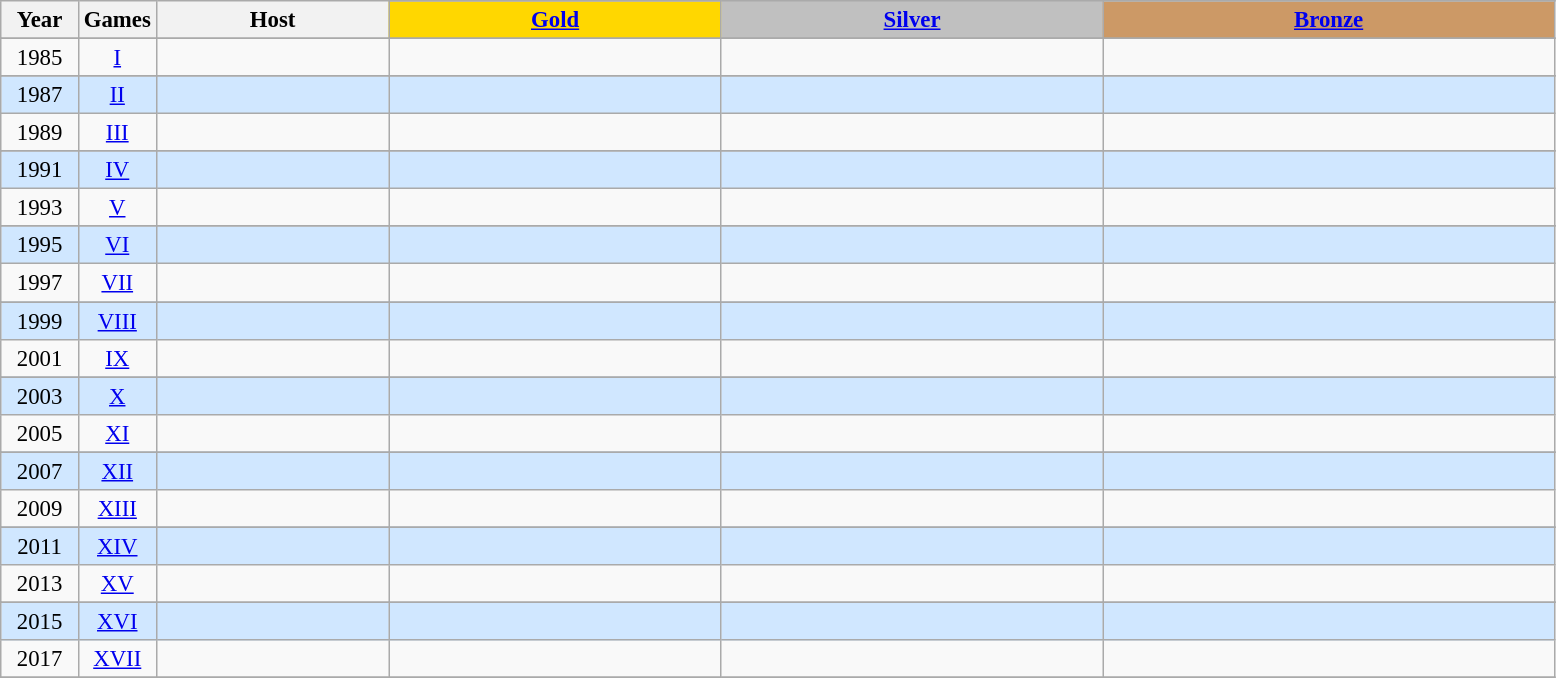<table class="wikitable" style="text-align: center; font-size:95%;">
<tr>
<th rowspan="2" style="width:5%;">Year</th>
<th rowspan="2" style="width:5%;">Games</th>
<th rowspan="2" style="width:15%;">Host</th>
</tr>
<tr>
<th style="background-color: gold"><a href='#'>Gold</a></th>
<th style="background-color: silver"><a href='#'>Silver</a></th>
<th style="background-color: #CC9966"><a href='#'>Bronze</a></th>
</tr>
<tr>
</tr>
<tr>
<td>1985</td>
<td align=center><a href='#'>I</a></td>
<td align="left"></td>
<td align="left"></td>
<td align="left"></td>
<td align="left"></td>
</tr>
<tr>
</tr>
<tr style="text-align:center; background:#d0e7ff;">
<td>1987</td>
<td align=center><a href='#'>II</a></td>
<td align="left"></td>
<td align="left"></td>
<td align="left"></td>
<td align="left"></td>
</tr>
<tr>
<td>1989</td>
<td align=center><a href='#'>III</a></td>
<td align="left"></td>
<td align="left"></td>
<td align="left"></td>
<td align="left"></td>
</tr>
<tr>
</tr>
<tr style="text-align:center; background:#d0e7ff;">
<td>1991</td>
<td align=center><a href='#'>IV</a></td>
<td align="left"></td>
<td align="left"></td>
<td align="left"></td>
<td align="left"></td>
</tr>
<tr>
<td>1993</td>
<td align=center><a href='#'>V</a></td>
<td align="left"></td>
<td align="left"></td>
<td align="left"></td>
<td align="left"></td>
</tr>
<tr>
</tr>
<tr style="text-align:center; background:#d0e7ff;">
<td>1995</td>
<td align=center><a href='#'>VI</a></td>
<td align="left"></td>
<td align="left"></td>
<td align="left"></td>
<td align="left"></td>
</tr>
<tr>
<td>1997</td>
<td align=center><a href='#'>VII</a></td>
<td align="left"></td>
<td align="left"></td>
<td align="left"></td>
<td align="left"></td>
</tr>
<tr>
</tr>
<tr style="text-align:center; background:#d0e7ff;">
<td>1999</td>
<td align=center><a href='#'>VIII</a></td>
<td align="left"></td>
<td align="left"></td>
<td align="left"></td>
<td align="left"></td>
</tr>
<tr>
<td>2001</td>
<td align=center><a href='#'>IX</a></td>
<td align="left"></td>
<td align="left"></td>
<td align="left"></td>
<td align="left"></td>
</tr>
<tr>
</tr>
<tr style="text-align:center; background:#d0e7ff;">
<td>2003</td>
<td align=center><a href='#'>X</a></td>
<td align="left"></td>
<td align="left"></td>
<td align="left"></td>
<td align="left"></td>
</tr>
<tr>
<td>2005</td>
<td align=center><a href='#'>XI</a></td>
<td align="left"></td>
<td align="left"></td>
<td align="left"></td>
<td align="left"></td>
</tr>
<tr>
</tr>
<tr style="text-align:center; background:#d0e7ff;">
<td>2007</td>
<td align=center><a href='#'>XII</a></td>
<td align="left"></td>
<td align="left"></td>
<td align="left"></td>
<td align="left"></td>
</tr>
<tr>
<td>2009</td>
<td align=center><a href='#'>XIII</a></td>
<td align="left"></td>
<td align="left"></td>
<td align="left"></td>
<td align="left"></td>
</tr>
<tr>
</tr>
<tr style="text-align:center; background:#d0e7ff;">
<td>2011</td>
<td align=center><a href='#'>XIV</a></td>
<td align="left"></td>
<td align="left"></td>
<td align="left"></td>
<td align="left"></td>
</tr>
<tr>
<td>2013</td>
<td align=center><a href='#'>XV</a></td>
<td align="left"></td>
<td align="left"></td>
<td align="left"></td>
<td align="left"></td>
</tr>
<tr>
</tr>
<tr style="text-align:center; background:#d0e7ff;">
<td>2015</td>
<td align=center><a href='#'>XVI</a></td>
<td align="left"></td>
<td align="left"></td>
<td align="left"></td>
<td align="left"></td>
</tr>
<tr>
<td>2017</td>
<td align=center><a href='#'>XVII</a></td>
<td align="left"></td>
<td align="left"></td>
<td align="left"></td>
<td align="left"></td>
</tr>
<tr>
</tr>
</table>
